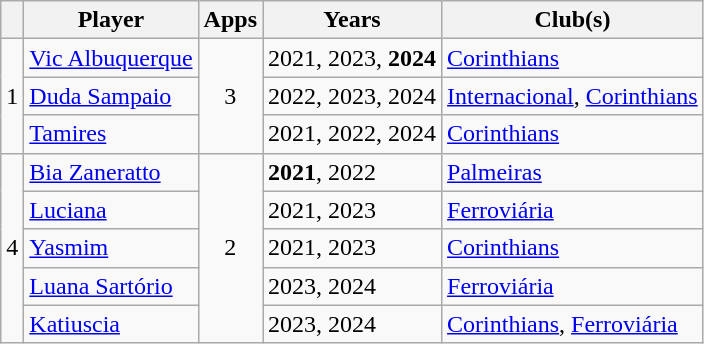<table class="wikitable">
<tr>
<th></th>
<th>Player</th>
<th>Apps</th>
<th>Years</th>
<th>Club(s)</th>
</tr>
<tr>
<td rowspan=3 align=center>1</td>
<td> <a href='#'>Vic Albuquerque</a></td>
<td rowspan=3 align=center>3</td>
<td>2021, 2023, <strong>2024</strong></td>
<td><a href='#'>Corinthians</a></td>
</tr>
<tr>
<td> <a href='#'>Duda Sampaio</a></td>
<td>2022, 2023, 2024</td>
<td><a href='#'>Internacional</a>, <a href='#'>Corinthians</a></td>
</tr>
<tr>
<td> <a href='#'>Tamires</a></td>
<td>2021, 2022, 2024</td>
<td><a href='#'>Corinthians</a></td>
</tr>
<tr>
<td rowspan=5 align=center>4</td>
<td> <a href='#'>Bia Zaneratto</a></td>
<td rowspan=5 align=center>2</td>
<td><strong>2021</strong>, 2022</td>
<td><a href='#'>Palmeiras</a></td>
</tr>
<tr>
<td> <a href='#'>Luciana</a></td>
<td>2021, 2023</td>
<td><a href='#'>Ferroviária</a></td>
</tr>
<tr>
<td> <a href='#'>Yasmim</a></td>
<td>2021, 2023</td>
<td><a href='#'>Corinthians</a></td>
</tr>
<tr>
<td> <a href='#'>Luana Sartório</a></td>
<td>2023, 2024</td>
<td><a href='#'>Ferroviária</a></td>
</tr>
<tr>
<td> <a href='#'>Katiuscia</a></td>
<td>2023, 2024</td>
<td><a href='#'>Corinthians</a>, <a href='#'>Ferroviária</a></td>
</tr>
</table>
